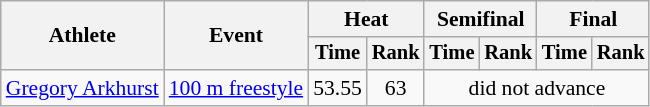<table class=wikitable style="font-size:90%">
<tr>
<th rowspan="2">Athlete</th>
<th rowspan="2">Event</th>
<th colspan="2">Heat</th>
<th colspan="2">Semifinal</th>
<th colspan="2">Final</th>
</tr>
<tr style="font-size:95%">
<th>Time</th>
<th>Rank</th>
<th>Time</th>
<th>Rank</th>
<th>Time</th>
<th>Rank</th>
</tr>
<tr align=center>
<td align=left><a href='#'>Gregory Arkhurst</a></td>
<td align=left><a href='#'>100 m freestyle</a></td>
<td>53.55</td>
<td>63</td>
<td colspan=4>did not advance</td>
</tr>
</table>
